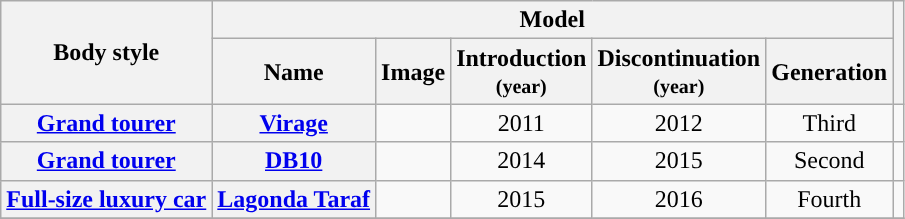<table class="wikitable sortable" style="text-align: center">
<tr>
<th scope="col" rowspan="2">Body style</th>
<th scope="colgroup" colspan="5">Model</th>
<th scope="col" rowspan="2" class="unsortable"></th>
</tr>
<tr>
<th scope="col">Name</th>
<th scope="col" class="unsortable">Image</th>
<th scope="col">Introduction<br><small>(year)</small></th>
<th scope="col">Discontinuation<br><small>(year)</small></th>
<th scope="col">Generation</th>
</tr>
<tr>
<th scope="row"><a href='#'>Grand tourer</a></th>
<th scope="row"><a href='#'>Virage</a></th>
<td></td>
<td>2011</td>
<td>2012</td>
<td>Third</td>
<td></td>
</tr>
<tr>
<th scope="row"><a href='#'>Grand tourer</a></th>
<th scope="row"><a href='#'>DB10</a></th>
<td></td>
<td>2014</td>
<td>2015</td>
<td>Second</td>
<td></td>
</tr>
<tr>
<th scope="row"><a href='#'>Full-size luxury car</a></th>
<th scope="row"><a href='#'>Lagonda Taraf</a></th>
<td></td>
<td>2015</td>
<td>2016</td>
<td>Fourth</td>
<td></td>
</tr>
<tr>
</tr>
</table>
